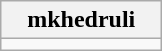<table class="wikitable" style="width:100">
<tr>
<th width="100">mkhedruli</th>
</tr>
<tr>
<td align="center"></td>
</tr>
</table>
